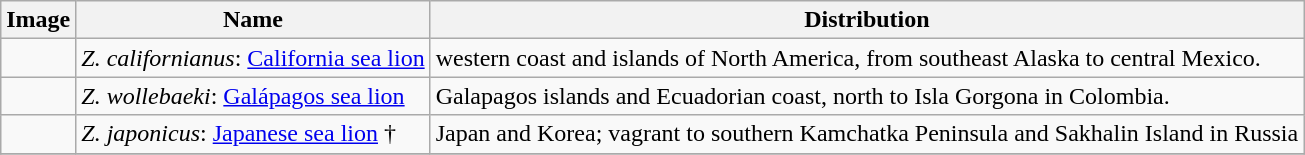<table class="wikitable">
<tr>
<th>Image</th>
<th>Name</th>
<th>Distribution</th>
</tr>
<tr>
<td></td>
<td><em>Z. californianus</em>: <a href='#'>California sea lion</a></td>
<td>western coast and islands of North America, from southeast Alaska to central Mexico.</td>
</tr>
<tr>
<td></td>
<td><em>Z. wollebaeki</em>: <a href='#'>Galápagos sea lion</a></td>
<td>Galapagos islands and Ecuadorian coast, north to Isla Gorgona in Colombia.</td>
</tr>
<tr>
<td></td>
<td><em>Z. japonicus</em>: <a href='#'>Japanese sea lion</a> †</td>
<td>Japan and Korea; vagrant to southern Kamchatka Peninsula and Sakhalin Island in Russia</td>
</tr>
<tr>
</tr>
</table>
